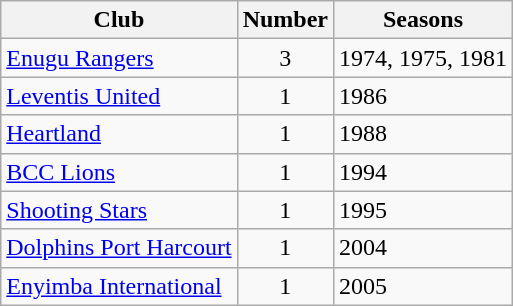<table class="wikitable sortable">
<tr>
<th>Club</th>
<th>Number</th>
<th>Seasons</th>
</tr>
<tr>
<td><a href='#'>Enugu Rangers</a></td>
<td style="text-align:center">3</td>
<td>1974, 1975, 1981</td>
</tr>
<tr>
<td><a href='#'>Leventis United</a></td>
<td style="text-align:center">1</td>
<td>1986</td>
</tr>
<tr>
<td><a href='#'>Heartland</a></td>
<td style="text-align:center">1</td>
<td>1988</td>
</tr>
<tr>
<td><a href='#'>BCC Lions</a></td>
<td style="text-align:center">1</td>
<td>1994</td>
</tr>
<tr>
<td><a href='#'>Shooting Stars</a></td>
<td style="text-align:center">1</td>
<td>1995</td>
</tr>
<tr>
<td><a href='#'>Dolphins Port Harcourt</a></td>
<td style="text-align:center">1</td>
<td>2004</td>
</tr>
<tr>
<td><a href='#'>Enyimba International</a></td>
<td style="text-align:center">1</td>
<td>2005</td>
</tr>
</table>
